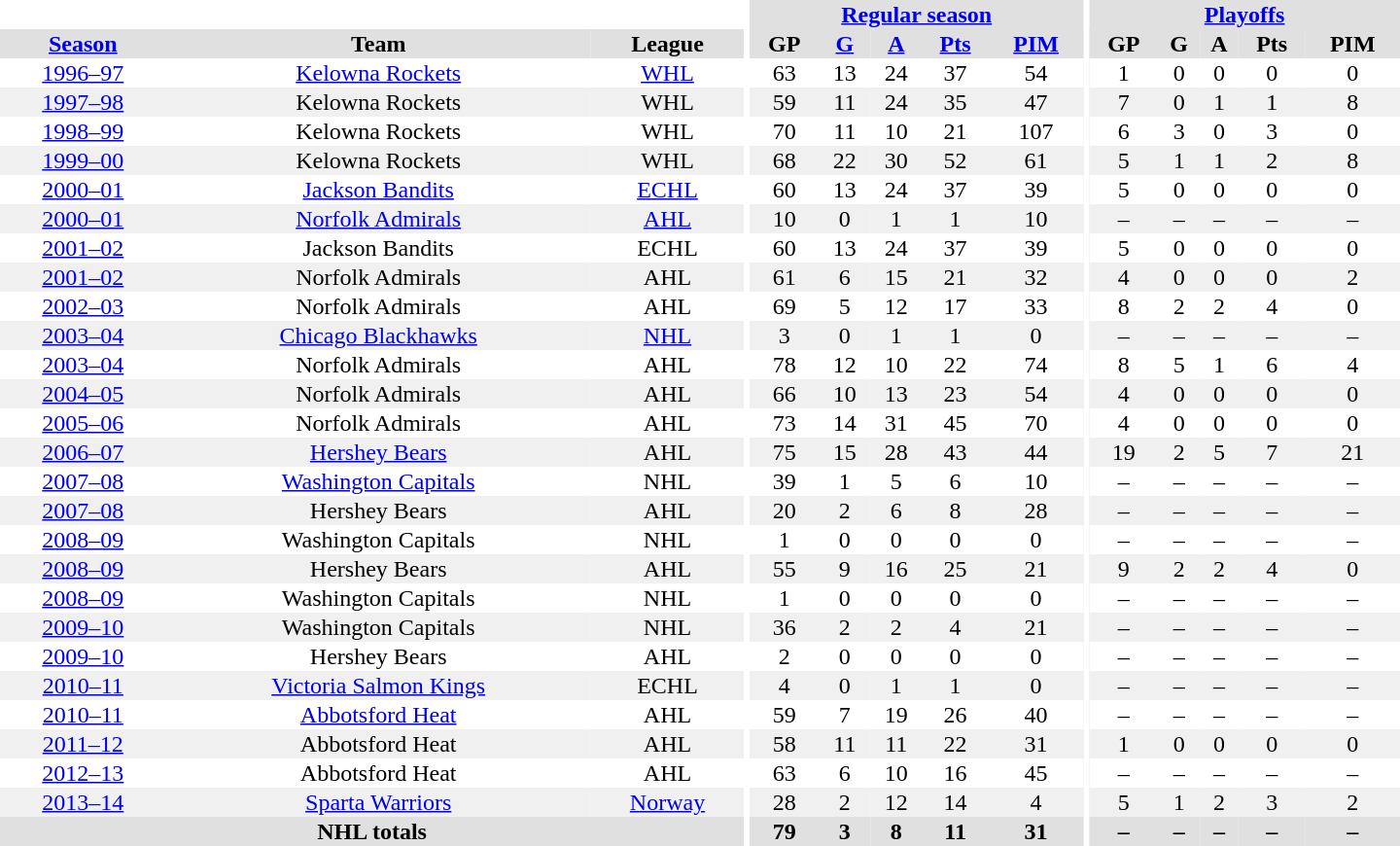<table border="0" cellpadding="1" cellspacing="0" style="text-align:center; width:60em">
<tr bgcolor="#e0e0e0">
<th colspan="3"  bgcolor="#ffffff"></th>
<th rowspan="99" bgcolor="#ffffff"></th>
<th colspan="5"><a href='#'>Regular season</a></th>
<th rowspan="99" bgcolor="#ffffff"></th>
<th colspan="5"><a href='#'>Playoffs</a></th>
</tr>
<tr bgcolor="#e0e0e0">
<th><a href='#'>Season</a></th>
<th>Team</th>
<th>League</th>
<th>GP</th>
<th><a href='#'>G</a></th>
<th><a href='#'>A</a></th>
<th><a href='#'>Pts</a></th>
<th><a href='#'>PIM</a></th>
<th>GP</th>
<th>G</th>
<th>A</th>
<th>Pts</th>
<th>PIM</th>
</tr>
<tr>
<td><a href='#'>1996–97</a></td>
<td><a href='#'>Kelowna Rockets</a></td>
<td><a href='#'>WHL</a></td>
<td>63</td>
<td>13</td>
<td>24</td>
<td>37</td>
<td>54</td>
<td>1</td>
<td>0</td>
<td>0</td>
<td>0</td>
<td>0</td>
</tr>
<tr bgcolor="#f0f0f0">
<td><a href='#'>1997–98</a></td>
<td>Kelowna Rockets</td>
<td>WHL</td>
<td>59</td>
<td>11</td>
<td>24</td>
<td>35</td>
<td>47</td>
<td>7</td>
<td>0</td>
<td>1</td>
<td>1</td>
<td>8</td>
</tr>
<tr>
<td><a href='#'>1998–99</a></td>
<td>Kelowna Rockets</td>
<td>WHL</td>
<td>70</td>
<td>11</td>
<td>10</td>
<td>21</td>
<td>107</td>
<td>6</td>
<td>3</td>
<td>0</td>
<td>3</td>
<td>0</td>
</tr>
<tr bgcolor="#f0f0f0">
<td><a href='#'>1999–00</a></td>
<td>Kelowna Rockets</td>
<td>WHL</td>
<td>68</td>
<td>22</td>
<td>30</td>
<td>52</td>
<td>61</td>
<td>5</td>
<td>1</td>
<td>1</td>
<td>2</td>
<td>8</td>
</tr>
<tr>
<td><a href='#'>2000–01</a></td>
<td><a href='#'>Jackson Bandits</a></td>
<td><a href='#'>ECHL</a></td>
<td>60</td>
<td>13</td>
<td>24</td>
<td>37</td>
<td>39</td>
<td>5</td>
<td>0</td>
<td>0</td>
<td>0</td>
<td>0</td>
</tr>
<tr bgcolor="#f0f0f0">
<td><a href='#'>2000–01</a></td>
<td><a href='#'>Norfolk Admirals</a></td>
<td><a href='#'>AHL</a></td>
<td>10</td>
<td>0</td>
<td>1</td>
<td>1</td>
<td>10</td>
<td>–</td>
<td>–</td>
<td>–</td>
<td>–</td>
<td>–</td>
</tr>
<tr>
<td><a href='#'>2001–02</a></td>
<td>Jackson Bandits</td>
<td>ECHL</td>
<td>60</td>
<td>13</td>
<td>24</td>
<td>37</td>
<td>39</td>
<td>5</td>
<td>0</td>
<td>0</td>
<td>0</td>
<td>0</td>
</tr>
<tr bgcolor="#f0f0f0">
<td><a href='#'>2001–02</a></td>
<td>Norfolk Admirals</td>
<td>AHL</td>
<td>61</td>
<td>6</td>
<td>15</td>
<td>21</td>
<td>32</td>
<td>4</td>
<td>0</td>
<td>0</td>
<td>0</td>
<td>2</td>
</tr>
<tr>
<td><a href='#'>2002–03</a></td>
<td>Norfolk Admirals</td>
<td>AHL</td>
<td>69</td>
<td>5</td>
<td>12</td>
<td>17</td>
<td>33</td>
<td>8</td>
<td>2</td>
<td>2</td>
<td>4</td>
<td>0</td>
</tr>
<tr bgcolor="#f0f0f0">
<td><a href='#'>2003–04</a></td>
<td><a href='#'>Chicago Blackhawks</a></td>
<td><a href='#'>NHL</a></td>
<td>3</td>
<td>0</td>
<td>1</td>
<td>1</td>
<td>0</td>
<td>–</td>
<td>–</td>
<td>–</td>
<td>–</td>
<td>–</td>
</tr>
<tr>
<td><a href='#'>2003–04</a></td>
<td>Norfolk Admirals</td>
<td>AHL</td>
<td>78</td>
<td>12</td>
<td>10</td>
<td>22</td>
<td>74</td>
<td>8</td>
<td>5</td>
<td>1</td>
<td>6</td>
<td>4</td>
</tr>
<tr bgcolor="#f0f0f0">
<td><a href='#'>2004–05</a></td>
<td>Norfolk Admirals</td>
<td>AHL</td>
<td>66</td>
<td>10</td>
<td>13</td>
<td>23</td>
<td>54</td>
<td>4</td>
<td>0</td>
<td>0</td>
<td>0</td>
<td>0</td>
</tr>
<tr>
<td><a href='#'>2005–06</a></td>
<td>Norfolk Admirals</td>
<td>AHL</td>
<td>73</td>
<td>14</td>
<td>31</td>
<td>45</td>
<td>70</td>
<td>4</td>
<td>0</td>
<td>0</td>
<td>0</td>
<td>0</td>
</tr>
<tr bgcolor="#f0f0f0">
<td><a href='#'>2006–07</a></td>
<td><a href='#'>Hershey Bears</a></td>
<td>AHL</td>
<td>75</td>
<td>15</td>
<td>28</td>
<td>43</td>
<td>44</td>
<td>19</td>
<td>2</td>
<td>5</td>
<td>7</td>
<td>21</td>
</tr>
<tr>
<td><a href='#'>2007–08</a></td>
<td><a href='#'>Washington Capitals</a></td>
<td>NHL</td>
<td>39</td>
<td>1</td>
<td>5</td>
<td>6</td>
<td>10</td>
<td>–</td>
<td>–</td>
<td>–</td>
<td>–</td>
<td>–</td>
</tr>
<tr bgcolor="#f0f0f0">
<td><a href='#'>2007–08</a></td>
<td>Hershey Bears</td>
<td>AHL</td>
<td>20</td>
<td>2</td>
<td>6</td>
<td>8</td>
<td>28</td>
<td>–</td>
<td>–</td>
<td>–</td>
<td>–</td>
<td>–</td>
</tr>
<tr>
<td><a href='#'>2008–09</a></td>
<td>Washington Capitals</td>
<td>NHL</td>
<td>1</td>
<td>0</td>
<td>0</td>
<td>0</td>
<td>0</td>
<td>–</td>
<td>–</td>
<td>–</td>
<td>–</td>
<td>–</td>
</tr>
<tr bgcolor="#f0f0f0">
<td><a href='#'>2008–09</a></td>
<td>Hershey Bears</td>
<td>AHL</td>
<td>55</td>
<td>9</td>
<td>16</td>
<td>25</td>
<td>21</td>
<td>9</td>
<td>2</td>
<td>2</td>
<td>4</td>
<td>0</td>
</tr>
<tr>
<td><a href='#'>2008–09</a></td>
<td>Washington Capitals</td>
<td>NHL</td>
<td>1</td>
<td>0</td>
<td>0</td>
<td>0</td>
<td>0</td>
<td>–</td>
<td>–</td>
<td>–</td>
<td>–</td>
<td>–</td>
</tr>
<tr bgcolor="#f0f0f0">
<td><a href='#'>2009–10</a></td>
<td>Washington Capitals</td>
<td>NHL</td>
<td>36</td>
<td>2</td>
<td>2</td>
<td>4</td>
<td>21</td>
<td>–</td>
<td>–</td>
<td>–</td>
<td>–</td>
<td>–</td>
</tr>
<tr>
<td><a href='#'>2009–10</a></td>
<td>Hershey Bears</td>
<td>AHL</td>
<td>2</td>
<td>0</td>
<td>0</td>
<td>0</td>
<td>0</td>
<td>–</td>
<td>–</td>
<td>–</td>
<td>–</td>
<td>–</td>
</tr>
<tr bgcolor="#f0f0f0">
<td><a href='#'>2010–11</a></td>
<td><a href='#'>Victoria Salmon Kings</a></td>
<td>ECHL</td>
<td>4</td>
<td>0</td>
<td>1</td>
<td>1</td>
<td>0</td>
<td>–</td>
<td>–</td>
<td>–</td>
<td>–</td>
<td>–</td>
</tr>
<tr>
<td><a href='#'>2010–11</a></td>
<td><a href='#'>Abbotsford Heat</a></td>
<td>AHL</td>
<td>59</td>
<td>7</td>
<td>19</td>
<td>26</td>
<td>40</td>
<td>–</td>
<td>–</td>
<td>–</td>
<td>–</td>
<td>–</td>
</tr>
<tr bgcolor="#f0f0f0">
<td><a href='#'>2011–12</a></td>
<td>Abbotsford Heat</td>
<td>AHL</td>
<td>58</td>
<td>11</td>
<td>11</td>
<td>22</td>
<td>31</td>
<td>1</td>
<td>0</td>
<td>0</td>
<td>0</td>
<td>0</td>
</tr>
<tr>
<td><a href='#'>2012–13</a></td>
<td>Abbotsford Heat</td>
<td>AHL</td>
<td>63</td>
<td>6</td>
<td>10</td>
<td>16</td>
<td>45</td>
<td>–</td>
<td>–</td>
<td>–</td>
<td>–</td>
<td>–</td>
</tr>
<tr bgcolor="#f0f0f0">
<td><a href='#'>2013–14</a></td>
<td><a href='#'>Sparta Warriors</a></td>
<td><a href='#'>Norway</a></td>
<td>28</td>
<td>2</td>
<td>12</td>
<td>14</td>
<td>4</td>
<td>5</td>
<td>1</td>
<td>2</td>
<td>3</td>
<td>2</td>
</tr>
<tr style="background:#e0e0e0;">
<th colspan="3">NHL totals</th>
<th>79</th>
<th>3</th>
<th>8</th>
<th>11</th>
<th>31</th>
<th>–</th>
<th>–</th>
<th>–</th>
<th>–</th>
<th>–</th>
</tr>
</table>
